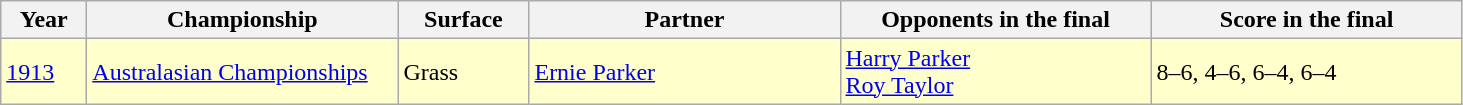<table class="sortable wikitable">
<tr>
<th width="50">Year</th>
<th width="200">Championship</th>
<th width="80">Surface</th>
<th width="200">Partner</th>
<th width="200">Opponents in the final</th>
<th width="200">Score in the final</th>
</tr>
<tr bgcolor="#FFFFCC">
<td><a href='#'>1913</a></td>
<td><a href='#'>Australasian Championships</a></td>
<td>Grass</td>
<td> <a href='#'>Ernie Parker</a></td>
<td> <a href='#'>Harry Parker</a> <br>  <a href='#'>Roy Taylor</a></td>
<td>8–6, 4–6, 6–4, 6–4</td>
</tr>
</table>
